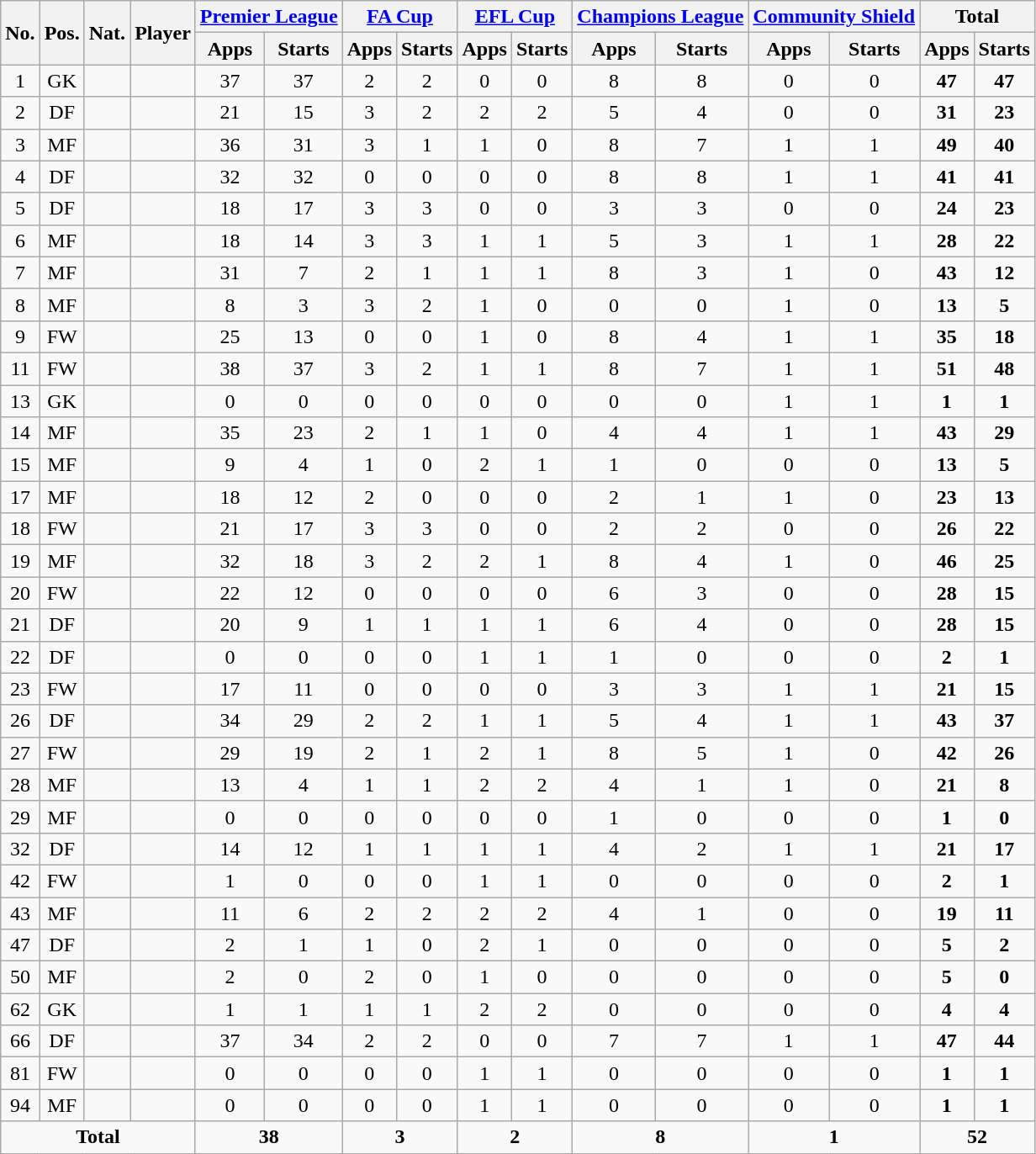<table class="wikitable sortable" style="text-align:center">
<tr>
<th rowspan="2">No.</th>
<th rowspan="2">Pos.</th>
<th rowspan="2">Nat.</th>
<th rowspan="2">Player</th>
<th colspan="2"><a href='#'>Premier League</a></th>
<th colspan="2"><a href='#'>FA Cup</a></th>
<th colspan="2"><a href='#'>EFL Cup</a></th>
<th colspan="2"><a href='#'>Champions League</a></th>
<th colspan="2"><a href='#'>Community Shield</a></th>
<th colspan="2">Total</th>
</tr>
<tr>
<th>Apps</th>
<th>Starts</th>
<th>Apps</th>
<th>Starts</th>
<th>Apps</th>
<th>Starts</th>
<th>Apps</th>
<th>Starts</th>
<th>Apps</th>
<th>Starts</th>
<th>Apps</th>
<th>Starts</th>
</tr>
<tr>
<td>1</td>
<td>GK</td>
<td></td>
<td align=left></td>
<td>37</td>
<td>37</td>
<td>2</td>
<td>2</td>
<td>0</td>
<td>0</td>
<td>8</td>
<td>8</td>
<td>0</td>
<td>0</td>
<td><strong>47</strong></td>
<td><strong>47</strong></td>
</tr>
<tr>
<td>2</td>
<td>DF</td>
<td></td>
<td align=left></td>
<td>21</td>
<td>15</td>
<td>3</td>
<td>2</td>
<td>2</td>
<td>2</td>
<td>5</td>
<td>4</td>
<td>0</td>
<td>0</td>
<td><strong>31</strong></td>
<td><strong>23</strong></td>
</tr>
<tr>
<td>3</td>
<td>MF</td>
<td></td>
<td align=left></td>
<td>36</td>
<td>31</td>
<td>3</td>
<td>1</td>
<td>1</td>
<td>0</td>
<td>8</td>
<td>7</td>
<td>1</td>
<td>1</td>
<td><strong>49</strong></td>
<td><strong>40</strong></td>
</tr>
<tr>
<td>4</td>
<td>DF</td>
<td></td>
<td align=left></td>
<td>32</td>
<td>32</td>
<td>0</td>
<td>0</td>
<td>0</td>
<td>0</td>
<td>8</td>
<td>8</td>
<td>1</td>
<td>1</td>
<td><strong>41</strong></td>
<td><strong>41</strong></td>
</tr>
<tr>
<td>5</td>
<td>DF</td>
<td></td>
<td align=left></td>
<td>18</td>
<td>17</td>
<td>3</td>
<td>3</td>
<td>0</td>
<td>0</td>
<td>3</td>
<td>3</td>
<td>0</td>
<td>0</td>
<td><strong>24</strong></td>
<td><strong>23</strong></td>
</tr>
<tr>
<td>6</td>
<td>MF</td>
<td></td>
<td align=left></td>
<td>18</td>
<td>14</td>
<td>3</td>
<td>3</td>
<td>1</td>
<td>1</td>
<td>5</td>
<td>3</td>
<td>1</td>
<td>1</td>
<td><strong>28</strong></td>
<td><strong>22</strong></td>
</tr>
<tr>
<td>7</td>
<td>MF</td>
<td></td>
<td align=left></td>
<td>31</td>
<td>7</td>
<td>2</td>
<td>1</td>
<td>1</td>
<td>1</td>
<td>8</td>
<td>3</td>
<td>1</td>
<td>0</td>
<td><strong>43</strong></td>
<td><strong>12</strong></td>
</tr>
<tr>
<td>8</td>
<td>MF</td>
<td></td>
<td align=left></td>
<td>8</td>
<td>3</td>
<td>3</td>
<td>2</td>
<td>1</td>
<td>0</td>
<td>0</td>
<td>0</td>
<td>1</td>
<td>0</td>
<td><strong>13</strong></td>
<td><strong>5</strong></td>
</tr>
<tr>
<td>9</td>
<td>FW</td>
<td></td>
<td align=left></td>
<td>25</td>
<td>13</td>
<td>0</td>
<td>0</td>
<td>1</td>
<td>0</td>
<td>8</td>
<td>4</td>
<td>1</td>
<td>1</td>
<td><strong>35</strong></td>
<td><strong>18</strong></td>
</tr>
<tr>
<td>11</td>
<td>FW</td>
<td></td>
<td align=left></td>
<td>38</td>
<td>37</td>
<td>3</td>
<td>2</td>
<td>1</td>
<td>1</td>
<td>8</td>
<td>7</td>
<td>1</td>
<td>1</td>
<td><strong>51</strong></td>
<td><strong>48</strong></td>
</tr>
<tr>
<td>13</td>
<td>GK</td>
<td></td>
<td align=left></td>
<td>0</td>
<td>0</td>
<td>0</td>
<td>0</td>
<td>0</td>
<td>0</td>
<td>0</td>
<td>0</td>
<td>1</td>
<td>1</td>
<td><strong>1</strong></td>
<td><strong>1</strong></td>
</tr>
<tr>
<td>14</td>
<td>MF</td>
<td></td>
<td align=left></td>
<td>35</td>
<td>23</td>
<td>2</td>
<td>1</td>
<td>1</td>
<td>0</td>
<td>4</td>
<td>4</td>
<td>1</td>
<td>1</td>
<td><strong>43</strong></td>
<td><strong>29</strong></td>
</tr>
<tr>
<td>15</td>
<td>MF</td>
<td></td>
<td align=left></td>
<td>9</td>
<td>4</td>
<td>1</td>
<td>0</td>
<td>2</td>
<td>1</td>
<td>1</td>
<td>0</td>
<td>0</td>
<td>0</td>
<td><strong>13</strong></td>
<td><strong>5</strong></td>
</tr>
<tr>
<td>17</td>
<td>MF</td>
<td></td>
<td align=left></td>
<td>18</td>
<td>12</td>
<td>2</td>
<td>0</td>
<td>0</td>
<td>0</td>
<td>2</td>
<td>1</td>
<td>1</td>
<td>0</td>
<td><strong>23</strong></td>
<td><strong>13</strong></td>
</tr>
<tr>
<td>18</td>
<td>FW</td>
<td></td>
<td align=left></td>
<td>21</td>
<td>17</td>
<td>3</td>
<td>3</td>
<td>0</td>
<td>0</td>
<td>2</td>
<td>2</td>
<td>0</td>
<td>0</td>
<td><strong>26</strong></td>
<td><strong>22</strong></td>
</tr>
<tr>
<td>19</td>
<td>MF</td>
<td></td>
<td align=left></td>
<td>32</td>
<td>18</td>
<td>3</td>
<td>2</td>
<td>2</td>
<td>1</td>
<td>8</td>
<td>4</td>
<td>1</td>
<td>0</td>
<td><strong>46</strong></td>
<td><strong>25</strong></td>
</tr>
<tr>
<td>20</td>
<td>FW</td>
<td></td>
<td align=left></td>
<td>22</td>
<td>12</td>
<td>0</td>
<td>0</td>
<td>0</td>
<td>0</td>
<td>6</td>
<td>3</td>
<td>0</td>
<td>0</td>
<td><strong>28</strong></td>
<td><strong>15</strong></td>
</tr>
<tr>
<td>21</td>
<td>DF</td>
<td></td>
<td align=left></td>
<td>20</td>
<td>9</td>
<td>1</td>
<td>1</td>
<td>1</td>
<td>1</td>
<td>6</td>
<td>4</td>
<td>0</td>
<td>0</td>
<td><strong>28</strong></td>
<td><strong>15</strong></td>
</tr>
<tr>
<td>22</td>
<td>DF</td>
<td></td>
<td align=left></td>
<td>0</td>
<td>0</td>
<td>0</td>
<td>0</td>
<td>1</td>
<td>1</td>
<td>1</td>
<td>0</td>
<td>0</td>
<td>0</td>
<td><strong>2</strong></td>
<td><strong>1</strong></td>
</tr>
<tr>
<td>23</td>
<td>FW</td>
<td></td>
<td align=left></td>
<td>17</td>
<td>11</td>
<td>0</td>
<td>0</td>
<td>0</td>
<td>0</td>
<td>3</td>
<td>3</td>
<td>1</td>
<td>1</td>
<td><strong>21</strong></td>
<td><strong>15</strong></td>
</tr>
<tr>
<td>26</td>
<td>DF</td>
<td></td>
<td align=left></td>
<td>34</td>
<td>29</td>
<td>2</td>
<td>2</td>
<td>1</td>
<td>1</td>
<td>5</td>
<td>4</td>
<td>1</td>
<td>1</td>
<td><strong>43</strong></td>
<td><strong>37</strong></td>
</tr>
<tr>
<td>27</td>
<td>FW</td>
<td></td>
<td align=left></td>
<td>29</td>
<td>19</td>
<td>2</td>
<td>1</td>
<td>2</td>
<td>1</td>
<td>8</td>
<td>5</td>
<td>1</td>
<td>0</td>
<td><strong>42</strong></td>
<td><strong>26</strong></td>
</tr>
<tr>
<td>28</td>
<td>MF</td>
<td></td>
<td align=left></td>
<td>13</td>
<td>4</td>
<td>1</td>
<td>1</td>
<td>2</td>
<td>2</td>
<td>4</td>
<td>1</td>
<td>1</td>
<td>0</td>
<td><strong>21</strong></td>
<td><strong>8</strong></td>
</tr>
<tr>
<td>29</td>
<td>MF</td>
<td></td>
<td align=left></td>
<td>0</td>
<td>0</td>
<td>0</td>
<td>0</td>
<td>0</td>
<td>0</td>
<td>1</td>
<td>0</td>
<td>0</td>
<td>0</td>
<td><strong>1</strong></td>
<td><strong>0</strong></td>
</tr>
<tr>
<td>32</td>
<td>DF</td>
<td></td>
<td align=left></td>
<td>14</td>
<td>12</td>
<td>1</td>
<td>1</td>
<td>1</td>
<td>1</td>
<td>4</td>
<td>2</td>
<td>1</td>
<td>1</td>
<td><strong>21</strong></td>
<td><strong>17</strong></td>
</tr>
<tr>
<td>42</td>
<td>FW</td>
<td></td>
<td align=left></td>
<td>1</td>
<td>0</td>
<td>0</td>
<td>0</td>
<td>1</td>
<td>1</td>
<td>0</td>
<td>0</td>
<td>0</td>
<td>0</td>
<td><strong>2</strong></td>
<td><strong>1</strong></td>
</tr>
<tr>
<td>43</td>
<td>MF</td>
<td></td>
<td align=left></td>
<td>11</td>
<td>6</td>
<td>2</td>
<td>2</td>
<td>2</td>
<td>2</td>
<td>4</td>
<td>1</td>
<td>0</td>
<td>0</td>
<td><strong>19</strong></td>
<td><strong>11</strong></td>
</tr>
<tr>
<td>47</td>
<td>DF</td>
<td></td>
<td align=left></td>
<td>2</td>
<td>1</td>
<td>1</td>
<td>0</td>
<td>2</td>
<td>1</td>
<td>0</td>
<td>0</td>
<td>0</td>
<td>0</td>
<td><strong>5</strong></td>
<td><strong>2</strong></td>
</tr>
<tr>
<td>50</td>
<td>MF</td>
<td></td>
<td align=left></td>
<td>2</td>
<td>0</td>
<td>2</td>
<td>0</td>
<td>1</td>
<td>0</td>
<td>0</td>
<td>0</td>
<td>0</td>
<td>0</td>
<td><strong>5</strong></td>
<td><strong>0</strong></td>
</tr>
<tr>
<td>62</td>
<td>GK</td>
<td></td>
<td align=left></td>
<td>1</td>
<td>1</td>
<td>1</td>
<td>1</td>
<td>2</td>
<td>2</td>
<td>0</td>
<td>0</td>
<td>0</td>
<td>0</td>
<td><strong>4</strong></td>
<td><strong>4</strong></td>
</tr>
<tr>
<td>66</td>
<td>DF</td>
<td></td>
<td align=left></td>
<td>37</td>
<td>34</td>
<td>2</td>
<td>2</td>
<td>0</td>
<td>0</td>
<td>7</td>
<td>7</td>
<td>1</td>
<td>1</td>
<td><strong>47</strong></td>
<td><strong>44</strong></td>
</tr>
<tr>
<td>81</td>
<td>FW</td>
<td></td>
<td align=left></td>
<td>0</td>
<td>0</td>
<td>0</td>
<td>0</td>
<td>1</td>
<td>1</td>
<td>0</td>
<td>0</td>
<td>0</td>
<td>0</td>
<td><strong>1</strong></td>
<td><strong>1</strong></td>
</tr>
<tr>
<td>94</td>
<td>MF</td>
<td></td>
<td align=left></td>
<td>0</td>
<td>0</td>
<td>0</td>
<td>0</td>
<td>1</td>
<td>1</td>
<td>0</td>
<td>0</td>
<td>0</td>
<td>0</td>
<td><strong>1</strong></td>
<td><strong>1</strong></td>
</tr>
<tr class="sortbottom">
<td colspan=4><strong>Total</strong></td>
<td colspan=2><strong>38</strong></td>
<td colspan=2><strong>3</strong></td>
<td colspan=2><strong>2</strong></td>
<td colspan=2><strong>8</strong></td>
<td colspan=2><strong>1</strong></td>
<td colspan=2><strong>52</strong></td>
</tr>
</table>
